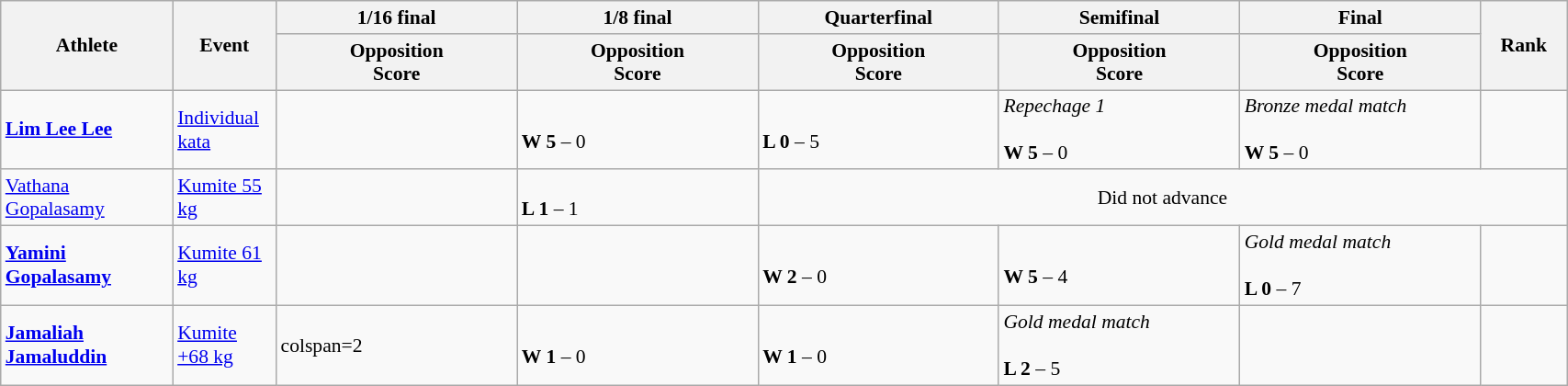<table class="wikitable" width="90%" style="text-align:left; font-size:90%">
<tr>
<th rowspan=2 width="10%">Athlete</th>
<th rowspan=2 width="6%">Event</th>
<th width="14%">1/16 final</th>
<th width="14%">1/8 final</th>
<th width="14%">Quarterfinal</th>
<th width="14%">Semifinal</th>
<th width="14%">Final</th>
<th rowspan=2 width="5%">Rank</th>
</tr>
<tr>
<th>Opposition<br>Score</th>
<th>Opposition<br>Score</th>
<th>Opposition<br>Score</th>
<th>Opposition<br>Score</th>
<th>Opposition<br>Score</th>
</tr>
<tr>
<td><strong><a href='#'>Lim Lee Lee</a></strong></td>
<td><a href='#'>Individual kata</a></td>
<td></td>
<td><br><strong>W 5</strong> – 0</td>
<td><br><strong>L 0</strong> – 5</td>
<td><em>Repechage 1</em><br><br><strong>W 5</strong> – 0</td>
<td><em>Bronze medal match</em><br><br><strong>W 5</strong> – 0</td>
<td align=center></td>
</tr>
<tr>
<td><a href='#'>Vathana Gopalasamy</a></td>
<td><a href='#'>Kumite 55 kg</a></td>
<td></td>
<td><br><strong>L 1</strong> – 1</td>
<td colspan=4 align=center>Did not advance</td>
</tr>
<tr>
<td><strong><a href='#'>Yamini Gopalasamy</a></strong></td>
<td><a href='#'>Kumite 61 kg</a></td>
<td></td>
<td></td>
<td><br><strong>W 2</strong> – 0</td>
<td><br><strong>W 5</strong> – 4</td>
<td><em>Gold medal match</em><br><br><strong>L 0</strong> – 7</td>
<td align=center></td>
</tr>
<tr>
<td><strong><a href='#'>Jamaliah Jamaluddin</a></strong></td>
<td><a href='#'>Kumite +68 kg</a></td>
<td>colspan=2 </td>
<td><br><strong>W 1</strong> – 0</td>
<td><br><strong>W 1</strong> – 0</td>
<td><em>Gold medal match</em><br><br><strong>L 2</strong> – 5</td>
<td align=center></td>
</tr>
</table>
